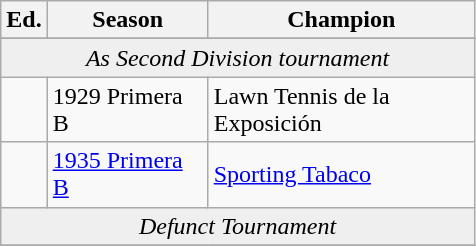<table class="wikitable sortable">
<tr>
<th width=px>Ed.</th>
<th width=100px>Season</th>
<th width=170px>Champion</th>
</tr>
<tr>
</tr>
<tr bgcolor=#efefef>
<td colspan="3" align=center><em>As Second Division tournament</em></td>
</tr>
<tr>
<td></td>
<td>1929 Primera B</td>
<td>Lawn Tennis de la Exposición</td>
</tr>
<tr>
<td></td>
<td><a href='#'>1935 Primera B</a></td>
<td><a href='#'>Sporting Tabaco</a></td>
</tr>
<tr bgcolor=#efefef>
<td colspan="3" style="text-align:center;"><em>Defunct Tournament</em></td>
</tr>
<tr>
</tr>
</table>
